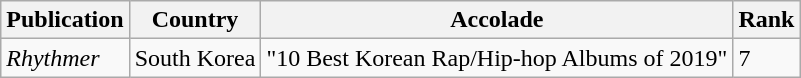<table class="wikitable">
<tr>
<th>Publication</th>
<th>Country</th>
<th>Accolade</th>
<th>Rank</th>
</tr>
<tr>
<td><em>Rhythmer</em></td>
<td>South Korea</td>
<td>"10 Best Korean Rap/Hip-hop Albums of 2019"</td>
<td>7</td>
</tr>
</table>
